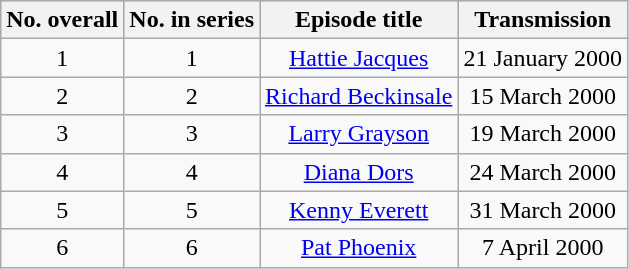<table class="wikitable" style="text-align: center;">
<tr bgcolor="#CCCCCC">
<th>No. overall</th>
<th>No. in series</th>
<th>Episode title</th>
<th>Transmission</th>
</tr>
<tr>
<td>1</td>
<td>1</td>
<td><a href='#'>Hattie Jacques</a></td>
<td>21 January 2000</td>
</tr>
<tr>
<td>2</td>
<td>2</td>
<td><a href='#'>Richard Beckinsale</a></td>
<td>15 March 2000</td>
</tr>
<tr>
<td>3</td>
<td>3</td>
<td><a href='#'>Larry Grayson</a></td>
<td>19 March 2000</td>
</tr>
<tr>
<td>4</td>
<td>4</td>
<td><a href='#'>Diana Dors</a></td>
<td>24 March 2000</td>
</tr>
<tr>
<td>5</td>
<td>5</td>
<td><a href='#'>Kenny Everett</a></td>
<td>31 March 2000</td>
</tr>
<tr>
<td>6</td>
<td>6</td>
<td><a href='#'>Pat Phoenix</a></td>
<td>7 April 2000</td>
</tr>
</table>
